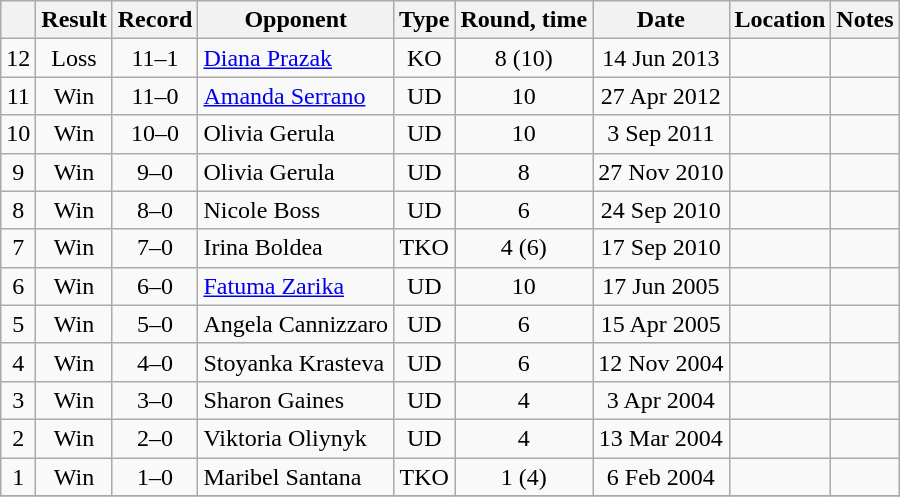<table class="wikitable" style="text-align:center">
<tr>
<th></th>
<th>Result</th>
<th>Record</th>
<th>Opponent</th>
<th>Type</th>
<th>Round, time</th>
<th>Date</th>
<th>Location</th>
<th>Notes</th>
</tr>
<tr>
<td>12</td>
<td>Loss</td>
<td>11–1</td>
<td align=left> <a href='#'>Diana Prazak</a></td>
<td>KO</td>
<td>8 (10)</td>
<td>14 Jun 2013</td>
<td align=left> </td>
<td align=left></td>
</tr>
<tr>
<td>11</td>
<td>Win</td>
<td>11–0</td>
<td align=left> <a href='#'>Amanda Serrano</a></td>
<td>UD</td>
<td>10</td>
<td>27 Apr 2012</td>
<td align=left> </td>
<td align=left></td>
</tr>
<tr>
<td>10</td>
<td>Win</td>
<td>10–0</td>
<td align=left> Olivia Gerula</td>
<td>UD</td>
<td>10</td>
<td>3 Sep 2011</td>
<td align=left> </td>
<td align=left></td>
</tr>
<tr>
<td>9</td>
<td>Win</td>
<td>9–0</td>
<td align=left> Olivia Gerula</td>
<td>UD</td>
<td>8</td>
<td>27 Nov 2010</td>
<td align=left> </td>
<td align=left></td>
</tr>
<tr>
<td>8</td>
<td>Win</td>
<td>8–0</td>
<td align=left> Nicole Boss</td>
<td>UD</td>
<td>6</td>
<td>24 Sep 2010</td>
<td align=left> </td>
<td></td>
</tr>
<tr>
<td>7</td>
<td>Win</td>
<td>7–0</td>
<td align=left> Irina Boldea</td>
<td>TKO</td>
<td>4 (6)</td>
<td>17 Sep 2010</td>
<td align=left> </td>
<td></td>
</tr>
<tr>
<td>6</td>
<td>Win</td>
<td>6–0</td>
<td align=left> <a href='#'>Fatuma Zarika</a></td>
<td>UD</td>
<td>10</td>
<td>17 Jun 2005</td>
<td align=left> </td>
<td align=left></td>
</tr>
<tr>
<td>5</td>
<td>Win</td>
<td>5–0</td>
<td align=left> Angela Cannizzaro</td>
<td>UD</td>
<td>6</td>
<td>15 Apr 2005</td>
<td align=left> </td>
<td></td>
</tr>
<tr>
<td>4</td>
<td>Win</td>
<td>4–0</td>
<td align=left> Stoyanka Krasteva</td>
<td>UD</td>
<td>6</td>
<td>12 Nov 2004</td>
<td align=left> </td>
<td></td>
</tr>
<tr>
<td>3</td>
<td>Win</td>
<td>3–0</td>
<td align=left> Sharon Gaines</td>
<td>UD</td>
<td>4</td>
<td>3 Apr 2004</td>
<td align=left> </td>
<td></td>
</tr>
<tr>
<td>2</td>
<td>Win</td>
<td>2–0</td>
<td align=left> Viktoria Oliynyk</td>
<td>UD</td>
<td>4</td>
<td>13 Mar 2004</td>
<td align=left> </td>
<td></td>
</tr>
<tr>
<td>1</td>
<td>Win</td>
<td>1–0</td>
<td align=left> Maribel Santana</td>
<td>TKO</td>
<td>1 (4)</td>
<td>6 Feb 2004</td>
<td align=left> </td>
<td></td>
</tr>
<tr>
</tr>
</table>
